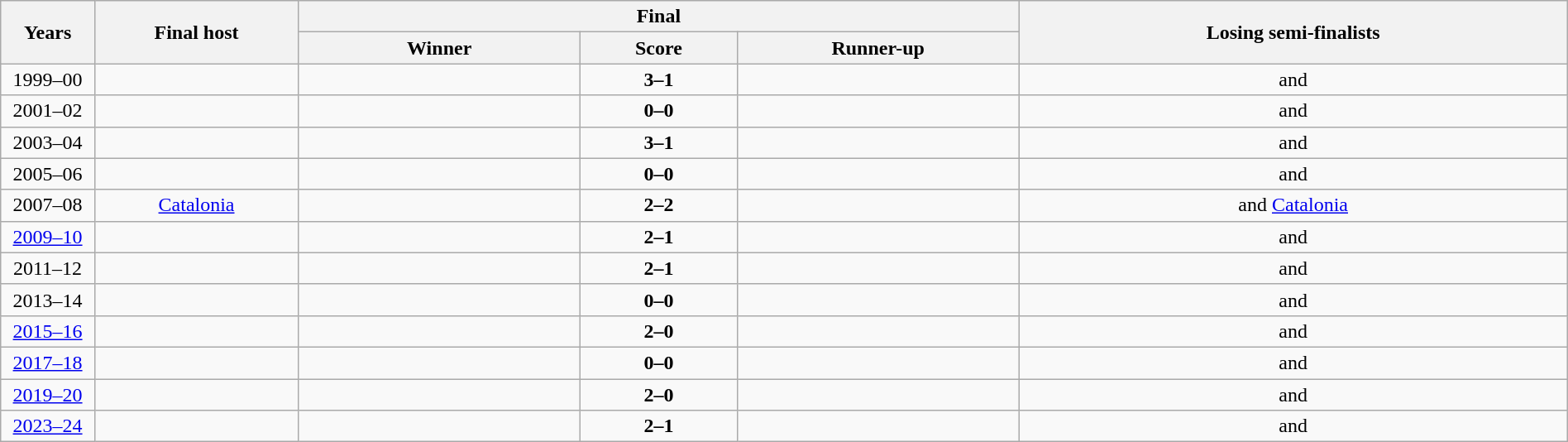<table class="wikitable" style="text-align: center; width: 100%;">
<tr>
<th rowspan="2" width="6%">Years</th>
<th rowspan="2" width="13%">Final host</th>
<th colspan="3">Final</th>
<th rowspan="2">Losing semi-finalists</th>
</tr>
<tr>
<th width="18%">Winner</th>
<th width="10%">Score</th>
<th width="18%">Runner-up</th>
</tr>
<tr>
<td>1999–00</td>
<td></td>
<td><strong></strong></td>
<td><strong>3–1</strong></td>
<td></td>
<td> and </td>
</tr>
<tr>
<td>2001–02</td>
<td></td>
<td><strong></strong></td>
<td><strong>0–0</strong><br><strong></strong></td>
<td></td>
<td> and </td>
</tr>
<tr>
<td>2003–04</td>
<td></td>
<td><strong></strong></td>
<td><strong>3–1</strong></td>
<td></td>
<td> and </td>
</tr>
<tr>
<td>2005–06</td>
<td></td>
<td><strong></strong></td>
<td><strong>0–0</strong><br><strong></strong></td>
<td></td>
<td> and </td>
</tr>
<tr>
<td>2007–08</td>
<td> <a href='#'>Catalonia</a></td>
<td><strong></strong></td>
<td><strong>2–2</strong><br><strong></strong></td>
<td></td>
<td> and  <a href='#'>Catalonia</a></td>
</tr>
<tr>
<td><a href='#'>2009–10</a></td>
<td></td>
<td><strong></strong></td>
<td><strong>2–1</strong></td>
<td></td>
<td> and </td>
</tr>
<tr>
<td>2011–12</td>
<td></td>
<td><strong></strong></td>
<td><strong>2–1</strong></td>
<td></td>
<td> and </td>
</tr>
<tr>
<td>2013–14</td>
<td></td>
<td><strong></strong></td>
<td><strong>0–0</strong><br><strong></strong></td>
<td></td>
<td> and </td>
</tr>
<tr>
<td><a href='#'>2015–16</a></td>
<td></td>
<td><strong></strong></td>
<td><strong>2–0</strong></td>
<td></td>
<td> and </td>
</tr>
<tr>
<td><a href='#'>2017–18</a></td>
<td></td>
<td><strong></strong></td>
<td><strong>0–0</strong><br><strong></strong></td>
<td></td>
<td> and </td>
</tr>
<tr>
<td><a href='#'>2019–20</a></td>
<td></td>
<td><strong></strong></td>
<td><strong>2–0</strong></td>
<td></td>
<td> and </td>
</tr>
<tr>
<td><a href='#'>2023–24</a></td>
<td></td>
<td><strong></strong></td>
<td><strong>2–1</strong></td>
<td></td>
<td> and </td>
</tr>
</table>
